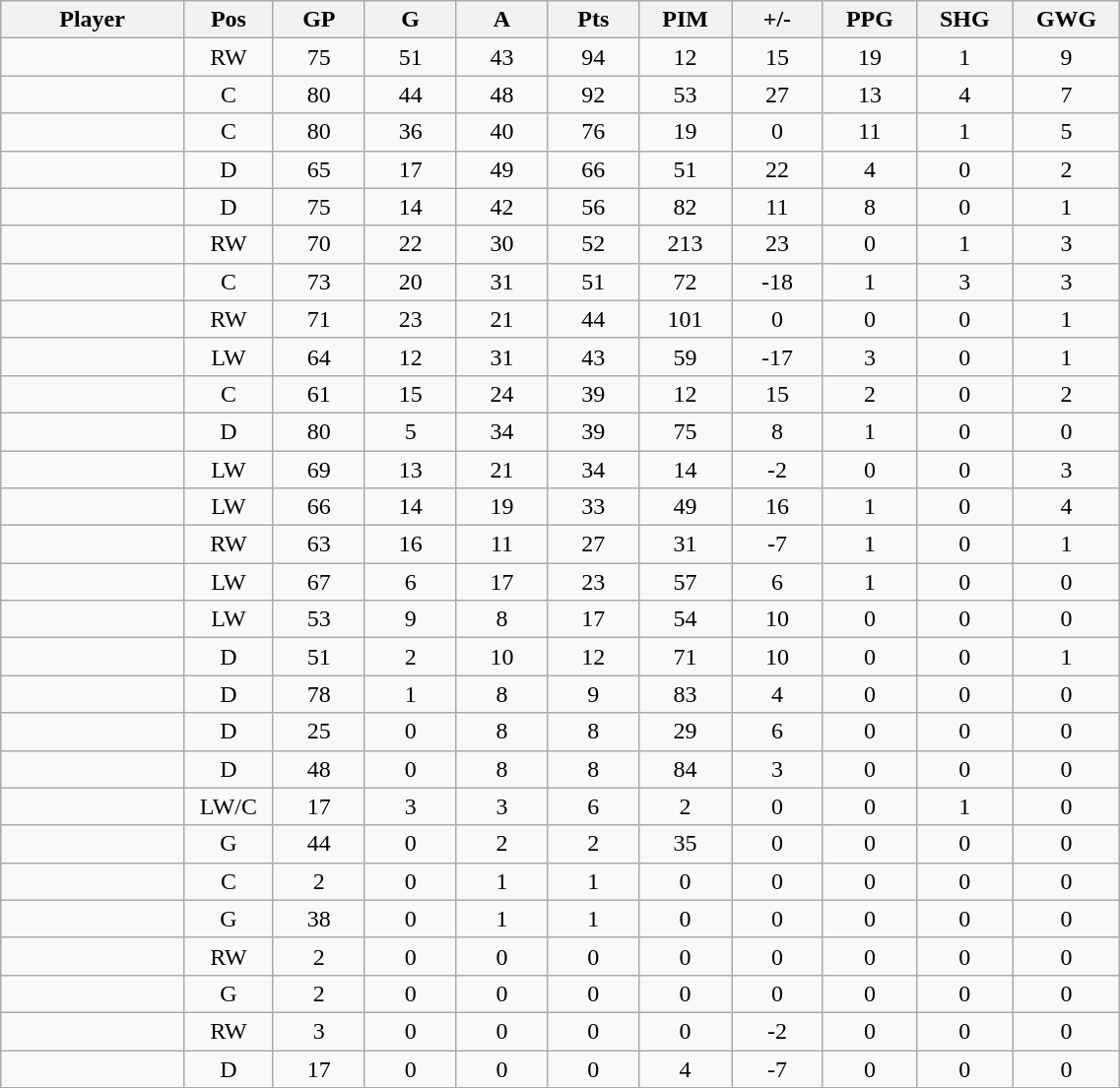<table class="wikitable sortable" width="60%">
<tr ALIGN="center">
<th bgcolor="#DDDDFF" width="10%">Player</th>
<th bgcolor="#DDDDFF" width="3%" title="Position">Pos</th>
<th bgcolor="#DDDDFF" width="5%" title="Games played">GP</th>
<th bgcolor="#DDDDFF" width="5%" title="Goals">G</th>
<th bgcolor="#DDDDFF" width="5%" title="Assists">A</th>
<th bgcolor="#DDDDFF" width="5%" title="Points">Pts</th>
<th bgcolor="#DDDDFF" width="5%" title="Penalties in Minutes">PIM</th>
<th bgcolor="#DDDDFF" width="5%" title="Plus/minus">+/-</th>
<th bgcolor="#DDDDFF" width="5%" title="Power play goals">PPG</th>
<th bgcolor="#DDDDFF" width="5%" title="Short-handed goals">SHG</th>
<th bgcolor="#DDDDFF" width="5%" title="Game-winning goals">GWG</th>
</tr>
<tr align="center">
<td align="right"></td>
<td>RW</td>
<td>75</td>
<td>51</td>
<td>43</td>
<td>94</td>
<td>12</td>
<td>15</td>
<td>19</td>
<td>1</td>
<td>9</td>
</tr>
<tr align="center">
<td align="right"></td>
<td>C</td>
<td>80</td>
<td>44</td>
<td>48</td>
<td>92</td>
<td>53</td>
<td>27</td>
<td>13</td>
<td>4</td>
<td>7</td>
</tr>
<tr align="center">
<td align="right"></td>
<td>C</td>
<td>80</td>
<td>36</td>
<td>40</td>
<td>76</td>
<td>19</td>
<td>0</td>
<td>11</td>
<td>1</td>
<td>5</td>
</tr>
<tr align="center">
<td align="right"></td>
<td>D</td>
<td>65</td>
<td>17</td>
<td>49</td>
<td>66</td>
<td>51</td>
<td>22</td>
<td>4</td>
<td>0</td>
<td>2</td>
</tr>
<tr align="center">
<td align="right"></td>
<td>D</td>
<td>75</td>
<td>14</td>
<td>42</td>
<td>56</td>
<td>82</td>
<td>11</td>
<td>8</td>
<td>0</td>
<td>1</td>
</tr>
<tr align="center">
<td align="right"></td>
<td>RW</td>
<td>70</td>
<td>22</td>
<td>30</td>
<td>52</td>
<td>213</td>
<td>23</td>
<td>0</td>
<td>1</td>
<td>3</td>
</tr>
<tr align="center">
<td align="right"></td>
<td>C</td>
<td>73</td>
<td>20</td>
<td>31</td>
<td>51</td>
<td>72</td>
<td>-18</td>
<td>1</td>
<td>3</td>
<td>3</td>
</tr>
<tr align="center">
<td align="right"></td>
<td>RW</td>
<td>71</td>
<td>23</td>
<td>21</td>
<td>44</td>
<td>101</td>
<td>0</td>
<td>0</td>
<td>0</td>
<td>1</td>
</tr>
<tr align="center">
<td align="right"></td>
<td>LW</td>
<td>64</td>
<td>12</td>
<td>31</td>
<td>43</td>
<td>59</td>
<td>-17</td>
<td>3</td>
<td>0</td>
<td>1</td>
</tr>
<tr align="center">
<td align="right"></td>
<td>C</td>
<td>61</td>
<td>15</td>
<td>24</td>
<td>39</td>
<td>12</td>
<td>15</td>
<td>2</td>
<td>0</td>
<td>2</td>
</tr>
<tr align="center">
<td align="right"></td>
<td>D</td>
<td>80</td>
<td>5</td>
<td>34</td>
<td>39</td>
<td>75</td>
<td>8</td>
<td>1</td>
<td>0</td>
<td>0</td>
</tr>
<tr align="center">
<td align="right"></td>
<td>LW</td>
<td>69</td>
<td>13</td>
<td>21</td>
<td>34</td>
<td>14</td>
<td>-2</td>
<td>0</td>
<td>0</td>
<td>3</td>
</tr>
<tr align="center">
<td align="right"></td>
<td>LW</td>
<td>66</td>
<td>14</td>
<td>19</td>
<td>33</td>
<td>49</td>
<td>16</td>
<td>1</td>
<td>0</td>
<td>4</td>
</tr>
<tr align="center">
<td align="right"></td>
<td>RW</td>
<td>63</td>
<td>16</td>
<td>11</td>
<td>27</td>
<td>31</td>
<td>-7</td>
<td>1</td>
<td>0</td>
<td>1</td>
</tr>
<tr align="center">
<td align="right"></td>
<td>LW</td>
<td>67</td>
<td>6</td>
<td>17</td>
<td>23</td>
<td>57</td>
<td>6</td>
<td>1</td>
<td>0</td>
<td>0</td>
</tr>
<tr align="center">
<td align="right"></td>
<td>LW</td>
<td>53</td>
<td>9</td>
<td>8</td>
<td>17</td>
<td>54</td>
<td>10</td>
<td>0</td>
<td>0</td>
<td>0</td>
</tr>
<tr align="center">
<td align="right"></td>
<td>D</td>
<td>51</td>
<td>2</td>
<td>10</td>
<td>12</td>
<td>71</td>
<td>10</td>
<td>0</td>
<td>0</td>
<td>1</td>
</tr>
<tr align="center">
<td align="right"></td>
<td>D</td>
<td>78</td>
<td>1</td>
<td>8</td>
<td>9</td>
<td>83</td>
<td>4</td>
<td>0</td>
<td>0</td>
<td>0</td>
</tr>
<tr align="center">
<td align="right"></td>
<td>D</td>
<td>25</td>
<td>0</td>
<td>8</td>
<td>8</td>
<td>29</td>
<td>6</td>
<td>0</td>
<td>0</td>
<td>0</td>
</tr>
<tr align="center">
<td align="right"></td>
<td>D</td>
<td>48</td>
<td>0</td>
<td>8</td>
<td>8</td>
<td>84</td>
<td>3</td>
<td>0</td>
<td>0</td>
<td>0</td>
</tr>
<tr align="center">
<td align="right"></td>
<td>LW/C</td>
<td>17</td>
<td>3</td>
<td>3</td>
<td>6</td>
<td>2</td>
<td>0</td>
<td>0</td>
<td>1</td>
<td>0</td>
</tr>
<tr align="center">
<td align="right"></td>
<td>G</td>
<td>44</td>
<td>0</td>
<td>2</td>
<td>2</td>
<td>35</td>
<td>0</td>
<td>0</td>
<td>0</td>
<td>0</td>
</tr>
<tr align="center">
<td align="right"></td>
<td>C</td>
<td>2</td>
<td>0</td>
<td>1</td>
<td>1</td>
<td>0</td>
<td>0</td>
<td>0</td>
<td>0</td>
<td>0</td>
</tr>
<tr align="center">
<td align="right"></td>
<td>G</td>
<td>38</td>
<td>0</td>
<td>1</td>
<td>1</td>
<td>0</td>
<td>0</td>
<td>0</td>
<td>0</td>
<td>0</td>
</tr>
<tr align="center">
<td align="right"></td>
<td>RW</td>
<td>2</td>
<td>0</td>
<td>0</td>
<td>0</td>
<td>0</td>
<td>0</td>
<td>0</td>
<td>0</td>
<td>0</td>
</tr>
<tr align="center">
<td align="right"></td>
<td>G</td>
<td>2</td>
<td>0</td>
<td>0</td>
<td>0</td>
<td>0</td>
<td>0</td>
<td>0</td>
<td>0</td>
<td>0</td>
</tr>
<tr align="center">
<td align="right"></td>
<td>RW</td>
<td>3</td>
<td>0</td>
<td>0</td>
<td>0</td>
<td>0</td>
<td>-2</td>
<td>0</td>
<td>0</td>
<td>0</td>
</tr>
<tr align="center">
<td align="right"></td>
<td>D</td>
<td>17</td>
<td>0</td>
<td>0</td>
<td>0</td>
<td>4</td>
<td>-7</td>
<td>0</td>
<td>0</td>
<td>0</td>
</tr>
</table>
